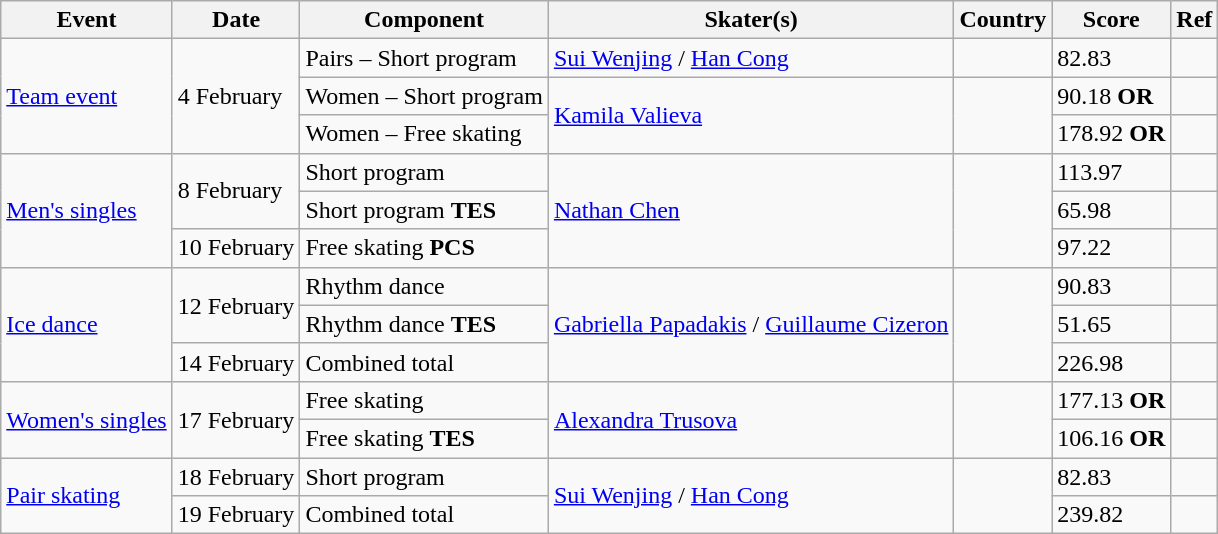<table class="wikitable sortable">
<tr>
<th>Event</th>
<th>Date</th>
<th>Component</th>
<th>Skater(s)</th>
<th>Country</th>
<th>Score</th>
<th>Ref</th>
</tr>
<tr>
<td rowspan=3><a href='#'>Team event</a></td>
<td rowspan=3>4 February</td>
<td>Pairs – Short program</td>
<td><a href='#'>Sui Wenjing</a> / <a href='#'>Han Cong</a></td>
<td></td>
<td>82.83</td>
<td></td>
</tr>
<tr>
<td>Women – Short program</td>
<td rowspan=2><a href='#'>Kamila Valieva</a></td>
<td rowspan=2></td>
<td>90.18 <strong>OR</strong></td>
<td></td>
</tr>
<tr>
<td>Women – Free skating</td>
<td>178.92 <strong>OR</strong></td>
<td></td>
</tr>
<tr>
<td rowspan=3><a href='#'>Men's singles</a></td>
<td rowspan=2>8 February</td>
<td>Short program</td>
<td rowspan=3><a href='#'>Nathan Chen</a></td>
<td rowspan=3></td>
<td>113.97</td>
<td></td>
</tr>
<tr>
<td>Short program <strong>TES</strong></td>
<td>65.98</td>
<td></td>
</tr>
<tr>
<td>10 February</td>
<td>Free skating <strong>PCS</strong></td>
<td>97.22</td>
<td></td>
</tr>
<tr>
<td rowspan=3><a href='#'>Ice dance</a></td>
<td rowspan=2>12 February</td>
<td>Rhythm dance</td>
<td rowspan=3><a href='#'>Gabriella Papadakis</a> / <a href='#'>Guillaume Cizeron</a></td>
<td rowspan=3></td>
<td>90.83</td>
<td></td>
</tr>
<tr>
<td>Rhythm dance <strong>TES</strong></td>
<td>51.65</td>
<td></td>
</tr>
<tr>
<td>14 February</td>
<td>Combined total</td>
<td>226.98</td>
<td></td>
</tr>
<tr>
<td rowspan=2><a href='#'>Women's singles</a></td>
<td rowspan=2>17 February</td>
<td>Free skating</td>
<td rowspan=2><a href='#'>Alexandra Trusova</a></td>
<td rowspan=2></td>
<td>177.13 <strong>OR</strong></td>
<td></td>
</tr>
<tr>
<td>Free skating <strong>TES</strong></td>
<td>106.16 <strong>OR</strong></td>
<td></td>
</tr>
<tr>
<td rowspan=2><a href='#'>Pair skating</a></td>
<td>18 February</td>
<td>Short program</td>
<td rowspan=2><a href='#'>Sui Wenjing</a> / <a href='#'>Han Cong</a></td>
<td rowspan=2></td>
<td>82.83</td>
<td></td>
</tr>
<tr>
<td>19 February</td>
<td>Combined total</td>
<td>239.82</td>
<td></td>
</tr>
</table>
